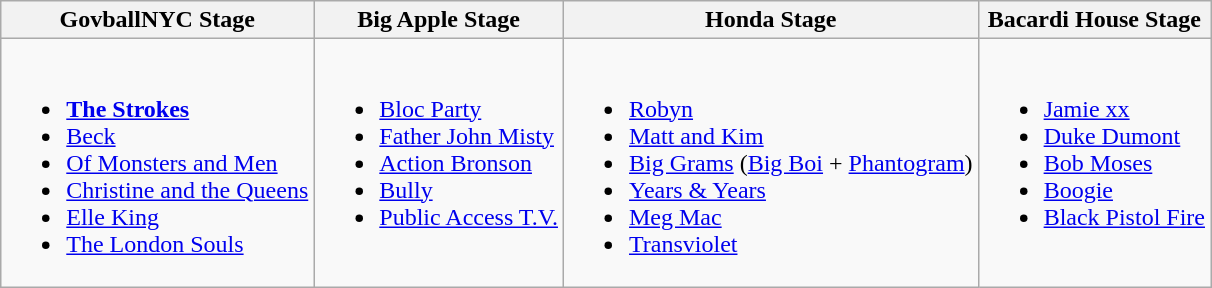<table class="wikitable">
<tr>
<th>GovballNYC Stage</th>
<th>Big Apple Stage</th>
<th>Honda Stage</th>
<th>Bacardi House Stage</th>
</tr>
<tr valign="top">
<td><br><ul><li><strong><a href='#'>The Strokes</a></strong></li><li><a href='#'>Beck</a></li><li><a href='#'>Of Monsters and Men</a></li><li><a href='#'>Christine and the Queens</a></li><li><a href='#'>Elle King</a></li><li><a href='#'>The London Souls</a></li></ul></td>
<td><br><ul><li><a href='#'>Bloc Party</a></li><li><a href='#'>Father John Misty</a></li><li><a href='#'>Action Bronson</a></li><li><a href='#'>Bully</a></li><li><a href='#'>Public Access T.V.</a></li></ul></td>
<td><br><ul><li><a href='#'>Robyn</a></li><li><a href='#'>Matt and Kim</a></li><li><a href='#'>Big Grams</a> (<a href='#'>Big Boi</a> + <a href='#'>Phantogram</a>)</li><li><a href='#'>Years & Years</a></li><li><a href='#'>Meg Mac</a></li><li><a href='#'>Transviolet</a></li></ul></td>
<td><br><ul><li><a href='#'>Jamie xx</a></li><li><a href='#'>Duke Dumont</a></li><li><a href='#'>Bob Moses</a></li><li><a href='#'>Boogie</a></li><li><a href='#'>Black Pistol Fire</a></li></ul></td>
</tr>
</table>
